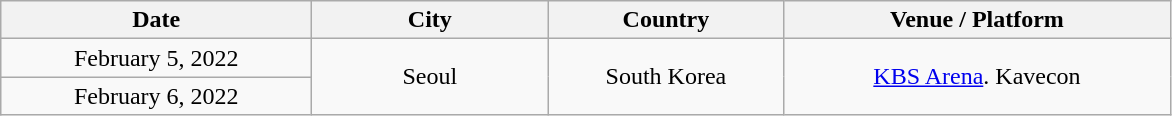<table class="wikitable" style="text-align:center">
<tr>
<th style="width:200px">Date</th>
<th style="width:150px">City</th>
<th style="width:150px">Country</th>
<th style="width:250px">Venue / Platform</th>
</tr>
<tr>
<td>February 5, 2022</td>
<td rowspan="2">Seoul</td>
<td rowspan="2">South Korea</td>
<td rowspan="2"><a href='#'>KBS Arena</a>. Kavecon</td>
</tr>
<tr>
<td>February 6, 2022</td>
</tr>
</table>
